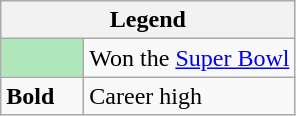<table class="wikitable mw-collapsible mw-collapsed">
<tr>
<th colspan="2">Legend</th>
</tr>
<tr>
<td style="background:#afe6ba; width:3em;"></td>
<td>Won the <a href='#'>Super Bowl</a></td>
</tr>
<tr>
<td><strong>Bold</strong></td>
<td>Career high</td>
</tr>
</table>
